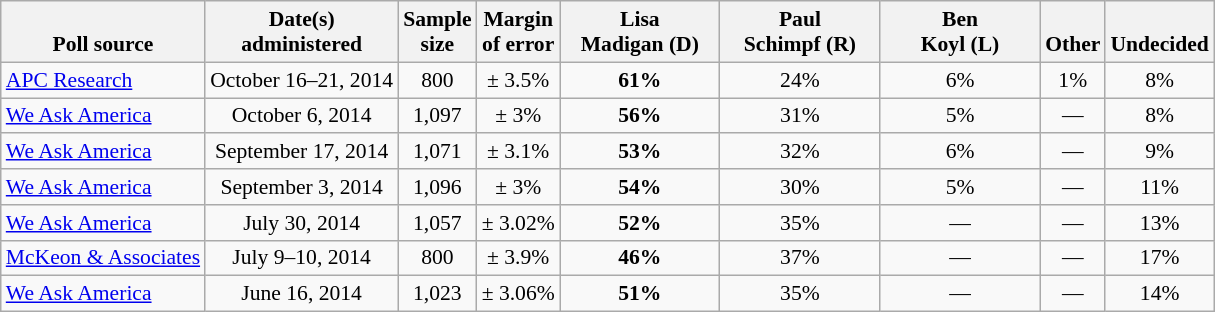<table class="wikitable" style="font-size:90%;text-align:center;">
<tr valign=bottom>
<th>Poll source</th>
<th>Date(s)<br>administered</th>
<th>Sample<br>size</th>
<th>Margin<br>of error</th>
<th style="width:100px;">Lisa<br>Madigan (D)</th>
<th style="width:100px;">Paul<br>Schimpf (R)</th>
<th style="width:100px;">Ben<br>Koyl (L)</th>
<th>Other</th>
<th>Undecided</th>
</tr>
<tr>
<td style="text-align:left;"><a href='#'>APC Research</a></td>
<td align=center>October 16–21, 2014</td>
<td align=center>800</td>
<td align=center>± 3.5%</td>
<td><strong>61%</strong></td>
<td align=center>24%</td>
<td align=center>6%</td>
<td align=center>1%</td>
<td align=center>8%</td>
</tr>
<tr>
<td style="text-align:left;"><a href='#'>We Ask America</a></td>
<td align=center>October 6, 2014</td>
<td align=center>1,097</td>
<td align=center>± 3%</td>
<td><strong>56%</strong></td>
<td align=center>31%</td>
<td align=center>5%</td>
<td align=center>—</td>
<td align=center>8%</td>
</tr>
<tr>
<td style="text-align:left;"><a href='#'>We Ask America</a></td>
<td align=center>September 17, 2014</td>
<td align=center>1,071</td>
<td align=center>± 3.1%</td>
<td><strong>53%</strong></td>
<td align=center>32%</td>
<td align=center>6%</td>
<td align=center>—</td>
<td align=center>9%</td>
</tr>
<tr>
<td style="text-align:left;"><a href='#'>We Ask America</a></td>
<td align=center>September 3, 2014</td>
<td align=center>1,096</td>
<td align=center>± 3%</td>
<td><strong>54%</strong></td>
<td align=center>30%</td>
<td align=center>5%</td>
<td align=center>—</td>
<td align=center>11%</td>
</tr>
<tr>
<td style="text-align:left;"><a href='#'>We Ask America</a></td>
<td align=center>July 30, 2014</td>
<td align=center>1,057</td>
<td align=center>± 3.02%</td>
<td><strong>52%</strong></td>
<td align=center>35%</td>
<td align=center>—</td>
<td align=center>—</td>
<td align=center>13%</td>
</tr>
<tr>
<td style="text-align:left;"><a href='#'>McKeon & Associates</a></td>
<td align=center>July 9–10, 2014</td>
<td align=center>800</td>
<td align=center>± 3.9%</td>
<td><strong>46%</strong></td>
<td align=center>37%</td>
<td align=center>—</td>
<td align=center>—</td>
<td align=center>17%</td>
</tr>
<tr>
<td style="text-align:left;"><a href='#'>We Ask America</a></td>
<td align=center>June 16, 2014</td>
<td align=center>1,023</td>
<td align=center>± 3.06%</td>
<td><strong>51%</strong></td>
<td align=center>35%</td>
<td align=center>—</td>
<td align=center>—</td>
<td align=center>14%</td>
</tr>
</table>
